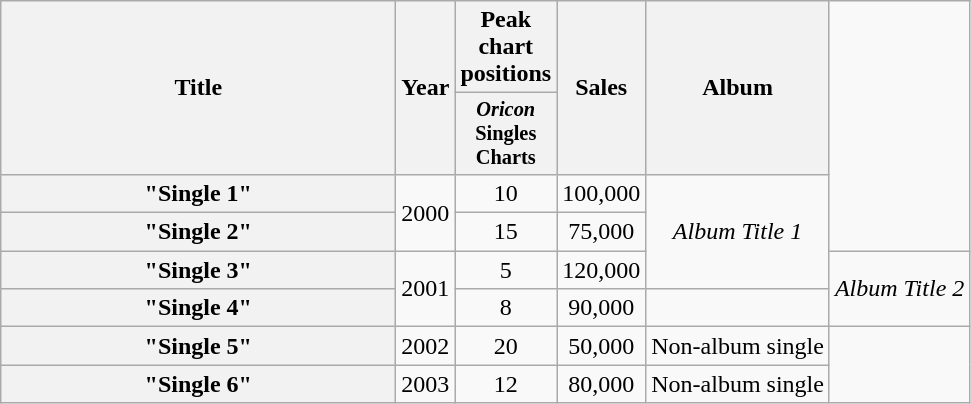<table class="wikitable plainrowheaders" style="text-align:center;">
<tr>
<th scope="col" rowspan="2" style="width:16em;">Title</th>
<th scope="col" rowspan="2">Year</th>
<th scope="col" colspan="1">Peak chart positions</th>
<th scope="col" rowspan="2">Sales</th>
<th scope="col" rowspan="2">Album</th>
</tr>
<tr>
<th style="width:3em;font-size:85%"><em>Oricon</em> Singles Charts<br></th>
</tr>
<tr>
<th scope="row">"Single 1"</th>
<td rowspan="2">2000</td>
<td>10</td>
<td>100,000</td>
<td rowspan=3><em>Album Title 1</em></td>
</tr>
<tr>
<th scope="row">"Single 2"</th>
<td>15</td>
<td>75,000</td>
</tr>
<tr>
<th scope="row">"Single 3"</th>
<td rowspan="2">2001</td>
<td>5</td>
<td>120,000</td>
<td rowspan=2><em>Album Title 2</em></td>
</tr>
<tr>
<th scope="row">"Single 4"</th>
<td>8</td>
<td>90,000</td>
</tr>
<tr>
<th scope="row">"Single 5"</th>
<td>2002</td>
<td>20</td>
<td>50,000</td>
<td>Non-album single</td>
</tr>
<tr>
<th scope="row">"Single 6"</th>
<td>2003</td>
<td>12</td>
<td>80,000</td>
<td>Non-album single</td>
</tr>
</table>
